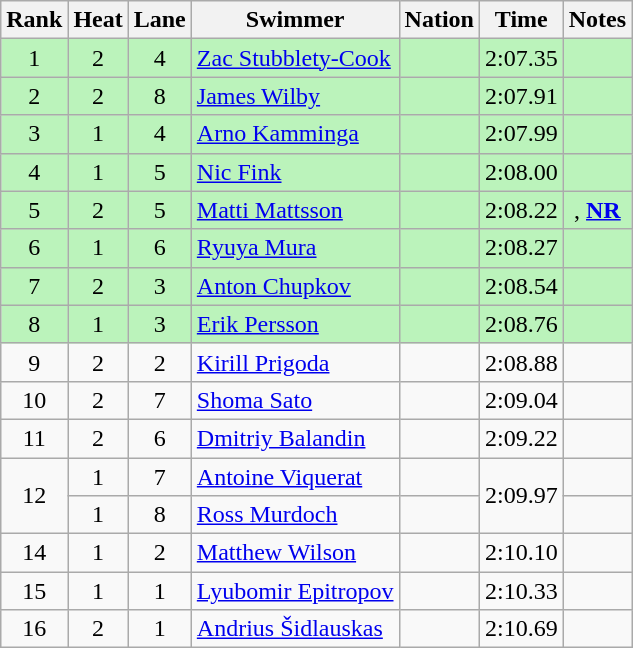<table class="wikitable sortable" style="text-align:center">
<tr>
<th>Rank</th>
<th>Heat</th>
<th>Lane</th>
<th>Swimmer</th>
<th>Nation</th>
<th>Time</th>
<th>Notes</th>
</tr>
<tr bgcolor=bbf3bb>
<td>1</td>
<td>2</td>
<td>4</td>
<td align=left><a href='#'>Zac Stubblety-Cook</a></td>
<td align=left></td>
<td>2:07.35</td>
<td></td>
</tr>
<tr bgcolor=bbf3bb>
<td>2</td>
<td>2</td>
<td>8</td>
<td align=left><a href='#'>James Wilby</a></td>
<td align=left></td>
<td>2:07.91</td>
<td></td>
</tr>
<tr bgcolor=bbf3bb>
<td>3</td>
<td>1</td>
<td>4</td>
<td align=left><a href='#'>Arno Kamminga</a></td>
<td align=left></td>
<td>2:07.99</td>
<td></td>
</tr>
<tr bgcolor=bbf3bb>
<td>4</td>
<td>1</td>
<td>5</td>
<td align=left><a href='#'>Nic Fink</a></td>
<td align=left></td>
<td>2:08.00</td>
<td></td>
</tr>
<tr bgcolor=bbf3bb>
<td>5</td>
<td>2</td>
<td>5</td>
<td align=left><a href='#'>Matti Mattsson</a></td>
<td align=left></td>
<td>2:08.22</td>
<td>, <strong><a href='#'>NR</a></strong></td>
</tr>
<tr bgcolor=bbf3bb>
<td>6</td>
<td>1</td>
<td>6</td>
<td align=left><a href='#'>Ryuya Mura</a></td>
<td align=left></td>
<td>2:08.27</td>
<td></td>
</tr>
<tr bgcolor=bbf3bb>
<td>7</td>
<td>2</td>
<td>3</td>
<td align=left><a href='#'>Anton Chupkov</a></td>
<td align=left></td>
<td>2:08.54</td>
<td></td>
</tr>
<tr bgcolor=bbf3bb>
<td>8</td>
<td>1</td>
<td>3</td>
<td align=left><a href='#'>Erik Persson</a></td>
<td align=left></td>
<td>2:08.76</td>
<td></td>
</tr>
<tr>
<td>9</td>
<td>2</td>
<td>2</td>
<td align=left><a href='#'>Kirill Prigoda</a></td>
<td align=left></td>
<td>2:08.88</td>
<td></td>
</tr>
<tr>
<td>10</td>
<td>2</td>
<td>7</td>
<td align=left><a href='#'>Shoma Sato</a></td>
<td align=left></td>
<td>2:09.04</td>
<td></td>
</tr>
<tr>
<td>11</td>
<td>2</td>
<td>6</td>
<td align=left><a href='#'>Dmitriy Balandin</a></td>
<td align=left></td>
<td>2:09.22</td>
<td></td>
</tr>
<tr>
<td rowspan=2>12</td>
<td>1</td>
<td>7</td>
<td align=left><a href='#'>Antoine Viquerat</a></td>
<td align=left></td>
<td rowspan=2>2:09.97</td>
<td></td>
</tr>
<tr>
<td>1</td>
<td>8</td>
<td align=left><a href='#'>Ross Murdoch</a></td>
<td align=left></td>
<td></td>
</tr>
<tr>
<td>14</td>
<td>1</td>
<td>2</td>
<td align=left><a href='#'>Matthew Wilson</a></td>
<td align=left></td>
<td>2:10.10</td>
<td></td>
</tr>
<tr>
<td>15</td>
<td>1</td>
<td>1</td>
<td align=left><a href='#'>Lyubomir Epitropov</a></td>
<td align=left></td>
<td>2:10.33</td>
<td></td>
</tr>
<tr>
<td>16</td>
<td>2</td>
<td>1</td>
<td align=left><a href='#'>Andrius Šidlauskas</a></td>
<td align=left></td>
<td>2:10.69</td>
<td></td>
</tr>
</table>
